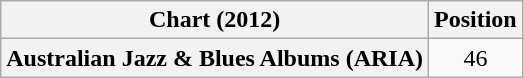<table class="wikitable plainrowheaders" style="text-align:center">
<tr>
<th scope="col">Chart (2012)</th>
<th scope="col">Position</th>
</tr>
<tr>
<th scope="row">Australian Jazz & Blues Albums (ARIA)</th>
<td>46</td>
</tr>
</table>
